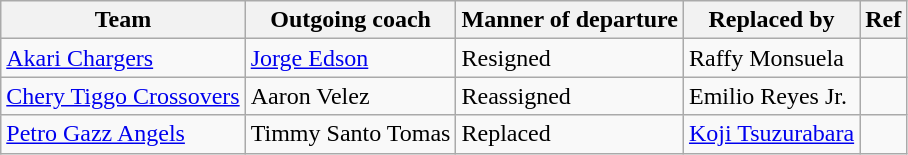<table class=wikitable>
<tr>
<th>Team</th>
<th>Outgoing coach</th>
<th>Manner of departure</th>
<th>Replaced by</th>
<th>Ref</th>
</tr>
<tr>
<td><a href='#'>Akari Chargers</a></td>
<td> <a href='#'>Jorge Edson</a></td>
<td>Resigned</td>
<td> Raffy Monsuela</td>
<td></td>
</tr>
<tr>
<td><a href='#'>Chery Tiggo Crossovers</a></td>
<td> Aaron Velez</td>
<td>Reassigned</td>
<td> Emilio Reyes Jr.</td>
<td></td>
</tr>
<tr>
<td><a href='#'>Petro Gazz Angels</a></td>
<td> Timmy Santo Tomas</td>
<td>Replaced</td>
<td> <a href='#'>Koji Tsuzurabara</a></td>
<td></td>
</tr>
</table>
